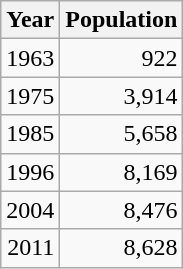<table class="wikitable">
<tr>
<th>Year</th>
<th>Population</th>
</tr>
<tr align="right">
<td>1963</td>
<td>922</td>
</tr>
<tr align="right">
<td>1975</td>
<td>3,914</td>
</tr>
<tr align="right">
<td>1985</td>
<td>5,658</td>
</tr>
<tr align="right">
<td>1996</td>
<td>8,169</td>
</tr>
<tr align="right">
<td>2004</td>
<td>8,476</td>
</tr>
<tr align="right">
<td>2011</td>
<td>8,628</td>
</tr>
</table>
